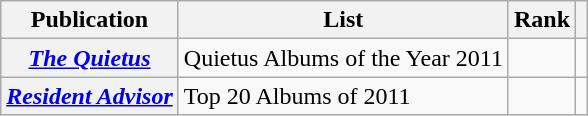<table class="wikitable sortable plainrowheaders">
<tr>
<th scope="col">Publication</th>
<th scope="col">List</th>
<th scope="col">Rank</th>
<th scope="col" class="unsortable"></th>
</tr>
<tr>
<th scope="row"><em><a href='#'>The Quietus</a></em></th>
<td>Quietus Albums of the Year 2011</td>
<td></td>
<td></td>
</tr>
<tr>
<th scope="row"><em><a href='#'>Resident Advisor</a></em></th>
<td>Top 20 Albums of 2011</td>
<td></td>
<td></td>
</tr>
</table>
